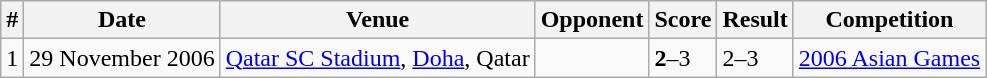<table class="wikitable">
<tr>
<th>#</th>
<th>Date</th>
<th>Venue</th>
<th>Opponent</th>
<th>Score</th>
<th>Result</th>
<th>Competition</th>
</tr>
<tr>
<td>1</td>
<td>29 November 2006</td>
<td><a href='#'>Qatar SC Stadium</a>, <a href='#'>Doha</a>, Qatar</td>
<td></td>
<td><strong>2</strong>–3</td>
<td>2–3</td>
<td><a href='#'>2006 Asian Games</a></td>
</tr>
</table>
